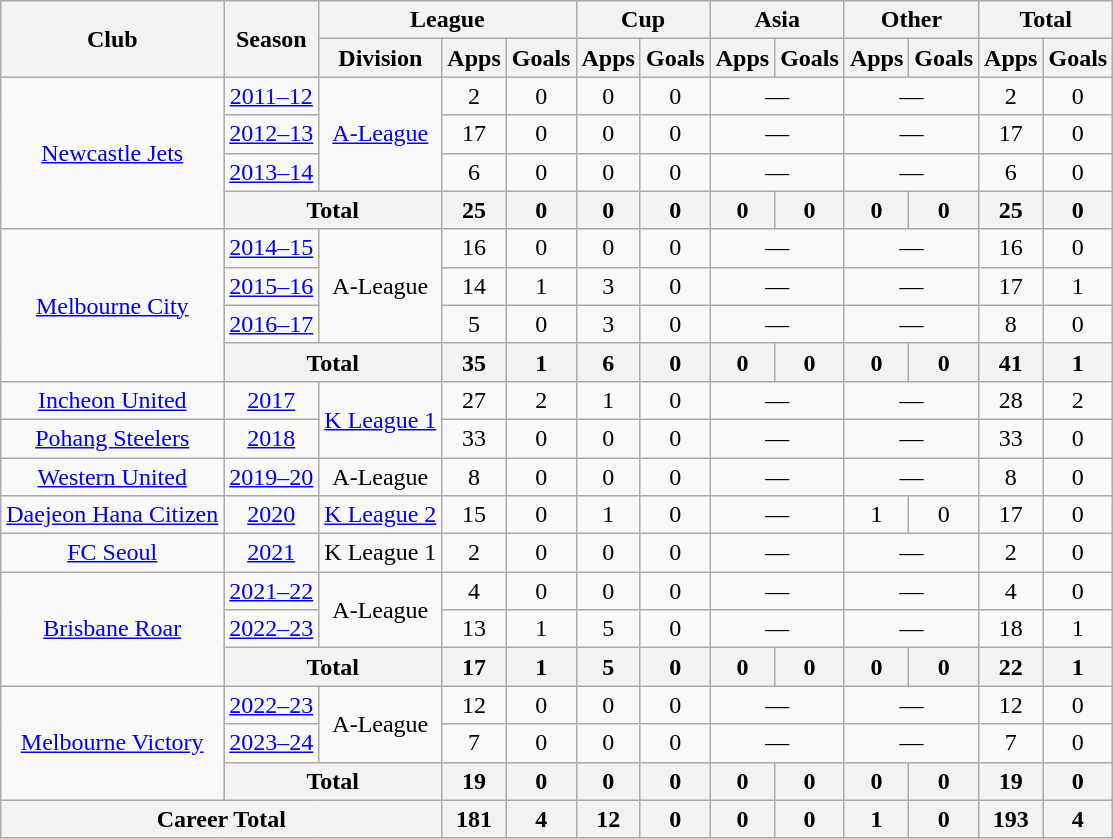<table class="wikitable" style="text-align: center;">
<tr>
<th rowspan="2">Club</th>
<th rowspan="2">Season</th>
<th colspan="3">League</th>
<th colspan="2">Cup</th>
<th colspan="2">Asia</th>
<th colspan="2">Other</th>
<th colspan="2">Total</th>
</tr>
<tr>
<th>Division</th>
<th>Apps</th>
<th>Goals</th>
<th>Apps</th>
<th>Goals</th>
<th>Apps</th>
<th>Goals</th>
<th>Apps</th>
<th>Goals</th>
<th>Apps</th>
<th>Goals</th>
</tr>
<tr>
<td rowspan="4"><a href='#'>Newcastle Jets</a></td>
<td><a href='#'>2011–12</a></td>
<td rowspan=3><a href='#'>A-League</a></td>
<td>2</td>
<td>0</td>
<td>0</td>
<td>0</td>
<td colspan="2">—</td>
<td colspan="2">—</td>
<td>2</td>
<td>0</td>
</tr>
<tr>
<td><a href='#'>2012–13</a></td>
<td>17</td>
<td>0</td>
<td>0</td>
<td>0</td>
<td colspan="2">—</td>
<td colspan="2">—</td>
<td>17</td>
<td>0</td>
</tr>
<tr>
<td><a href='#'>2013–14</a></td>
<td>6</td>
<td>0</td>
<td>0</td>
<td>0</td>
<td colspan="2">—</td>
<td colspan="2">—</td>
<td>6</td>
<td>0</td>
</tr>
<tr>
<th colspan=2>Total</th>
<th>25</th>
<th>0</th>
<th>0</th>
<th>0</th>
<th>0</th>
<th>0</th>
<th>0</th>
<th>0</th>
<th>25</th>
<th>0</th>
</tr>
<tr>
<td rowspan="4"><a href='#'>Melbourne City</a></td>
<td><a href='#'>2014–15</a></td>
<td rowspan="3">A-League</td>
<td>16</td>
<td>0</td>
<td>0</td>
<td>0</td>
<td colspan="2">—</td>
<td colspan="2">—</td>
<td>16</td>
<td>0</td>
</tr>
<tr>
<td><a href='#'>2015–16</a></td>
<td>14</td>
<td>1</td>
<td>3</td>
<td>0</td>
<td colspan="2">—</td>
<td colspan="2">—</td>
<td>17</td>
<td>1</td>
</tr>
<tr>
<td><a href='#'>2016–17</a></td>
<td>5</td>
<td>0</td>
<td>3</td>
<td>0</td>
<td colspan="2">—</td>
<td colspan="2">—</td>
<td>8</td>
<td>0</td>
</tr>
<tr>
<th colspan=2>Total</th>
<th>35</th>
<th>1</th>
<th>6</th>
<th>0</th>
<th>0</th>
<th>0</th>
<th>0</th>
<th>0</th>
<th>41</th>
<th>1</th>
</tr>
<tr>
<td><a href='#'>Incheon United</a></td>
<td><a href='#'>2017</a></td>
<td rowspan=2><a href='#'>K League 1</a></td>
<td>27</td>
<td>2</td>
<td>1</td>
<td>0</td>
<td colspan="2">—</td>
<td colspan="2">—</td>
<td>28</td>
<td>2</td>
</tr>
<tr>
<td><a href='#'>Pohang Steelers</a></td>
<td><a href='#'>2018</a></td>
<td>33</td>
<td>0</td>
<td>0</td>
<td>0</td>
<td colspan="2">—</td>
<td colspan="2">—</td>
<td>33</td>
<td>0</td>
</tr>
<tr>
<td><a href='#'>Western United</a></td>
<td><a href='#'>2019–20</a></td>
<td>A-League</td>
<td>8</td>
<td>0</td>
<td>0</td>
<td>0</td>
<td colspan="2">—</td>
<td colspan="2">—</td>
<td>8</td>
<td>0</td>
</tr>
<tr>
<td><a href='#'>Daejeon Hana Citizen</a></td>
<td><a href='#'>2020</a></td>
<td><a href='#'>K League 2</a></td>
<td>15</td>
<td>0</td>
<td>1</td>
<td>0</td>
<td colspan="2">—</td>
<td>1</td>
<td>0</td>
<td>17</td>
<td>0</td>
</tr>
<tr>
<td><a href='#'>FC Seoul</a></td>
<td><a href='#'>2021</a></td>
<td>K League 1</td>
<td>2</td>
<td>0</td>
<td>0</td>
<td>0</td>
<td colspan="2">—</td>
<td colspan="2">—</td>
<td>2</td>
<td>0</td>
</tr>
<tr>
<td rowspan="3"><a href='#'>Brisbane Roar</a></td>
<td><a href='#'>2021–22</a></td>
<td rowspan="2">A-League</td>
<td>4</td>
<td>0</td>
<td>0</td>
<td>0</td>
<td colspan="2">—</td>
<td colspan="2">—</td>
<td>4</td>
<td>0</td>
</tr>
<tr>
<td><a href='#'>2022–23</a></td>
<td>13</td>
<td>1</td>
<td>5</td>
<td>0</td>
<td colspan="2">—</td>
<td colspan="2">—</td>
<td>18</td>
<td>1</td>
</tr>
<tr>
<th colspan=2>Total</th>
<th>17</th>
<th>1</th>
<th>5</th>
<th>0</th>
<th>0</th>
<th>0</th>
<th>0</th>
<th>0</th>
<th>22</th>
<th>1</th>
</tr>
<tr>
<td rowspan="3"><a href='#'>Melbourne Victory</a></td>
<td><a href='#'>2022–23</a></td>
<td rowspan="2">A-League</td>
<td>12</td>
<td>0</td>
<td>0</td>
<td>0</td>
<td colspan="2">—</td>
<td colspan="2">—</td>
<td>12</td>
<td>0</td>
</tr>
<tr>
<td><a href='#'>2023–24</a></td>
<td>7</td>
<td>0</td>
<td>0</td>
<td>0</td>
<td colspan="2">—</td>
<td colspan="2">—</td>
<td>7</td>
<td>0</td>
</tr>
<tr>
<th colspan="2">Total</th>
<th>19</th>
<th>0</th>
<th>0</th>
<th>0</th>
<th>0</th>
<th>0</th>
<th>0</th>
<th>0</th>
<th>19</th>
<th>0</th>
</tr>
<tr>
<th colspan="3">Career Total</th>
<th>181</th>
<th>4</th>
<th>12</th>
<th>0</th>
<th>0</th>
<th>0</th>
<th>1</th>
<th>0</th>
<th>193</th>
<th>4</th>
</tr>
</table>
